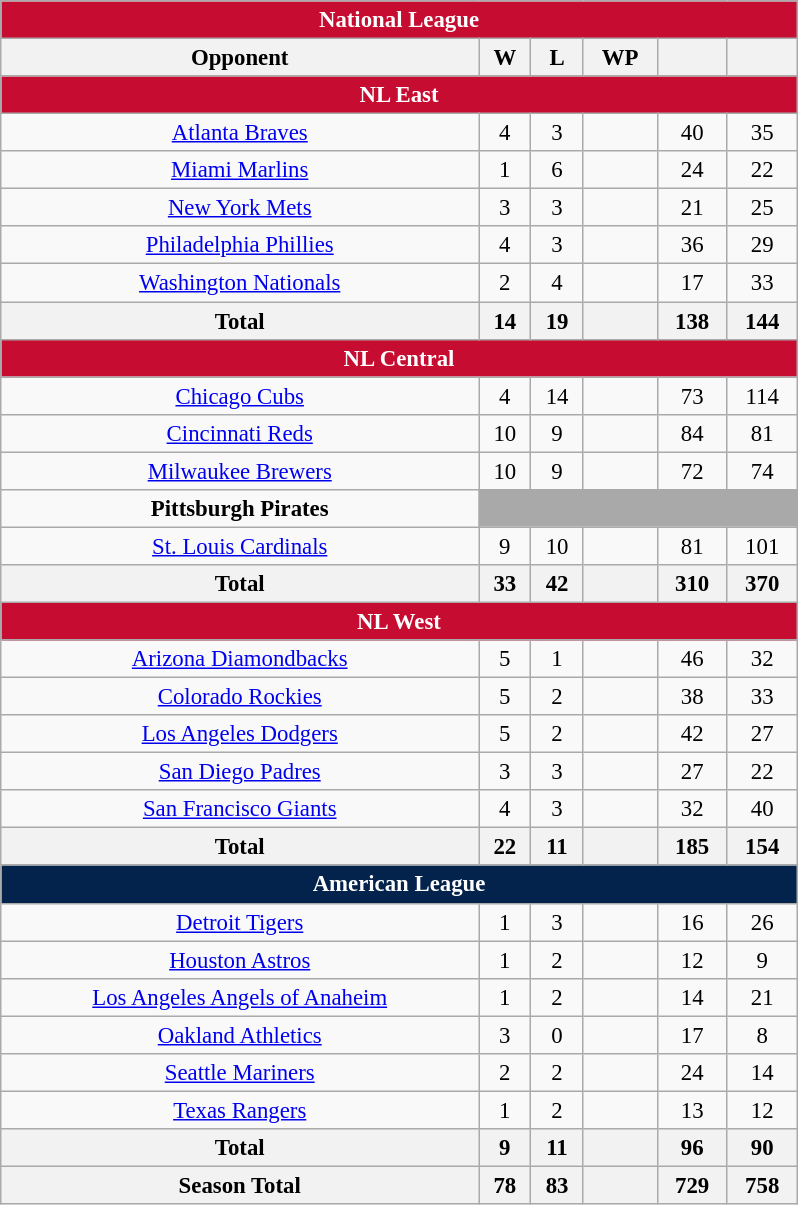<table class="wikitable" style="font-size:95%; text-align:center; width:35em;margin:0.5em auto;">
<tr>
<th colspan="7" style="background:#c60c30; color:#ffffff;">National League</th>
</tr>
<tr>
<th>Opponent</th>
<th>W</th>
<th>L</th>
<th>WP</th>
<th></th>
<th></th>
</tr>
<tr>
<th colspan="7" style="background:#c60c30; color:#ffffff;">NL East</th>
</tr>
<tr>
<td><a href='#'>Atlanta Braves</a></td>
<td>4</td>
<td>3</td>
<td></td>
<td>40</td>
<td>35</td>
</tr>
<tr>
<td><a href='#'>Miami Marlins</a></td>
<td>1</td>
<td>6</td>
<td></td>
<td>24</td>
<td>22</td>
</tr>
<tr>
<td><a href='#'>New York Mets</a></td>
<td>3</td>
<td>3</td>
<td></td>
<td>21</td>
<td>25</td>
</tr>
<tr>
<td><a href='#'>Philadelphia Phillies</a></td>
<td>4</td>
<td>3</td>
<td></td>
<td>36</td>
<td>29</td>
</tr>
<tr>
<td><a href='#'>Washington Nationals</a></td>
<td>2</td>
<td>4</td>
<td></td>
<td>17</td>
<td>33</td>
</tr>
<tr>
<th>Total</th>
<th>14</th>
<th>19</th>
<th></th>
<th>138</th>
<th>144</th>
</tr>
<tr>
<th colspan="7" style="background:#c60c30; color:#ffffff;">NL Central</th>
</tr>
<tr>
<td><a href='#'>Chicago Cubs</a></td>
<td>4</td>
<td>14</td>
<td></td>
<td>73</td>
<td>114</td>
</tr>
<tr>
<td><a href='#'>Cincinnati Reds</a></td>
<td>10</td>
<td>9</td>
<td></td>
<td>84</td>
<td>81</td>
</tr>
<tr>
<td><a href='#'>Milwaukee Brewers</a></td>
<td>10</td>
<td>9</td>
<td></td>
<td>72</td>
<td>74</td>
</tr>
<tr>
<td><strong>Pittsburgh Pirates</strong></td>
<td colspan=5 style="background:darkgray;"></td>
</tr>
<tr>
<td><a href='#'>St. Louis Cardinals</a></td>
<td>9</td>
<td>10</td>
<td></td>
<td>81</td>
<td>101</td>
</tr>
<tr>
<th>Total</th>
<th>33</th>
<th>42</th>
<th></th>
<th>310</th>
<th>370</th>
</tr>
<tr>
<th colspan="7" style="background:#c60c30; color:#ffffff;">NL West</th>
</tr>
<tr>
<td><a href='#'>Arizona Diamondbacks</a></td>
<td>5</td>
<td>1</td>
<td></td>
<td>46</td>
<td>32</td>
</tr>
<tr>
<td><a href='#'>Colorado Rockies</a></td>
<td>5</td>
<td>2</td>
<td></td>
<td>38</td>
<td>33</td>
</tr>
<tr>
<td><a href='#'>Los Angeles Dodgers</a></td>
<td>5</td>
<td>2</td>
<td></td>
<td>42</td>
<td>27</td>
</tr>
<tr>
<td><a href='#'>San Diego Padres</a></td>
<td>3</td>
<td>3</td>
<td></td>
<td>27</td>
<td>22</td>
</tr>
<tr>
<td><a href='#'>San Francisco Giants</a></td>
<td>4</td>
<td>3</td>
<td></td>
<td>32</td>
<td>40</td>
</tr>
<tr>
<th>Total</th>
<th>22</th>
<th>11</th>
<th></th>
<th>185</th>
<th>154</th>
</tr>
<tr>
<th colspan="7" style="background:#03224c; color:#ffffff;">American League</th>
</tr>
<tr>
<td><a href='#'>Detroit Tigers</a></td>
<td>1</td>
<td>3</td>
<td></td>
<td>16</td>
<td>26</td>
</tr>
<tr>
<td><a href='#'>Houston Astros</a></td>
<td>1</td>
<td>2</td>
<td></td>
<td>12</td>
<td>9</td>
</tr>
<tr>
<td><a href='#'>Los Angeles Angels of Anaheim</a></td>
<td>1</td>
<td>2</td>
<td></td>
<td>14</td>
<td>21</td>
</tr>
<tr>
<td><a href='#'>Oakland Athletics</a></td>
<td>3</td>
<td>0</td>
<td></td>
<td>17</td>
<td>8</td>
</tr>
<tr>
<td><a href='#'>Seattle Mariners</a></td>
<td>2</td>
<td>2</td>
<td></td>
<td>24</td>
<td>14</td>
</tr>
<tr>
<td><a href='#'>Texas Rangers</a></td>
<td>1</td>
<td>2</td>
<td></td>
<td>13</td>
<td>12</td>
</tr>
<tr>
<th>Total</th>
<th>9</th>
<th>11</th>
<th></th>
<th>96</th>
<th>90</th>
</tr>
<tr>
<th>Season Total</th>
<th>78</th>
<th>83</th>
<th></th>
<th>729</th>
<th>758</th>
</tr>
</table>
